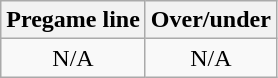<table class="wikitable">
<tr align="center">
<th style=>Pregame line</th>
<th style=>Over/under</th>
</tr>
<tr align="center">
<td>N/A</td>
<td>N/A</td>
</tr>
</table>
